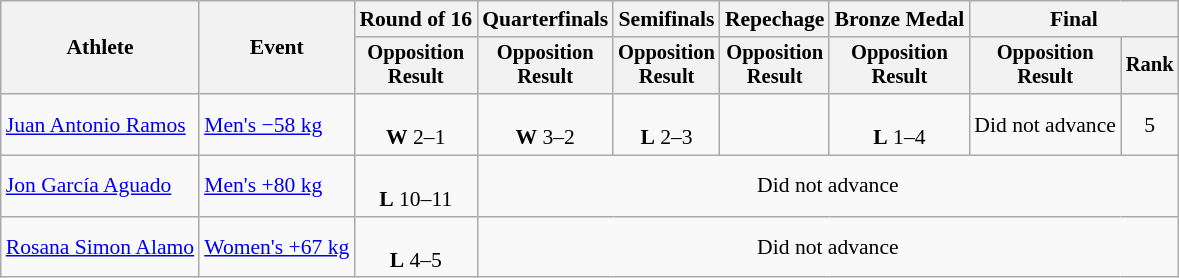<table class="wikitable" style="font-size:90%">
<tr>
<th rowspan="2">Athlete</th>
<th rowspan="2">Event</th>
<th>Round of 16</th>
<th>Quarterfinals</th>
<th>Semifinals</th>
<th>Repechage</th>
<th>Bronze Medal</th>
<th colspan=2>Final</th>
</tr>
<tr style="font-size:95%">
<th>Opposition<br>Result</th>
<th>Opposition<br>Result</th>
<th>Opposition<br>Result</th>
<th>Opposition<br>Result</th>
<th>Opposition<br>Result</th>
<th>Opposition<br>Result</th>
<th>Rank</th>
</tr>
<tr align=center>
<td align=left><a href='#'>Juan Antonio Ramos</a></td>
<td align=left><a href='#'>Men's −58 kg</a></td>
<td><br><strong>W</strong> 2–1</td>
<td><br><strong>W</strong> 3–2</td>
<td><br><strong>L</strong> 2–3</td>
<td></td>
<td><br><strong>L</strong> 1–4</td>
<td>Did not advance</td>
<td>5</td>
</tr>
<tr align=center>
<td align=left><a href='#'>Jon García Aguado</a></td>
<td align=left><a href='#'>Men's +80 kg</a></td>
<td><br><strong>L</strong> 10–11</td>
<td colspan=6>Did not advance</td>
</tr>
<tr align=center>
<td align=left><a href='#'>Rosana Simon Alamo</a></td>
<td align=left><a href='#'>Women's +67 kg</a></td>
<td><br><strong>L</strong> 4–5</td>
<td colspan=6>Did not advance</td>
</tr>
</table>
